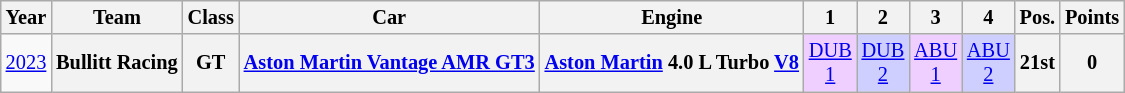<table class="wikitable" style="text-align:center; font-size:85%">
<tr>
<th>Year</th>
<th>Team</th>
<th>Class</th>
<th>Car</th>
<th>Engine</th>
<th>1</th>
<th>2</th>
<th>3</th>
<th>4</th>
<th>Pos.</th>
<th>Points</th>
</tr>
<tr>
<td><a href='#'>2023</a></td>
<th nowrap>Bullitt Racing</th>
<th>GT</th>
<th nowrap><a href='#'>Aston Martin Vantage AMR GT3</a></th>
<th nowrap><a href='#'>Aston Martin</a> 4.0 L Turbo <a href='#'>V8</a></th>
<td style="background:#EFCFFF;"><a href='#'>DUB<br>1</a><br></td>
<td style="background:#CFCFFF;"><a href='#'>DUB<br>2</a><br></td>
<td style="background:#EFCFFF;"><a href='#'>ABU<br>1</a><br></td>
<td style="background:#CFCFFF;"><a href='#'>ABU<br>2</a><br></td>
<th>21st</th>
<th>0</th>
</tr>
</table>
